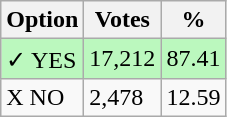<table class="wikitable">
<tr>
<th>Option</th>
<th>Votes</th>
<th>%</th>
</tr>
<tr>
<td style=background:#bbf8be>✓ YES</td>
<td style=background:#bbf8be>17,212</td>
<td style=background:#bbf8be>87.41</td>
</tr>
<tr>
<td>X NO</td>
<td>2,478</td>
<td>12.59</td>
</tr>
</table>
